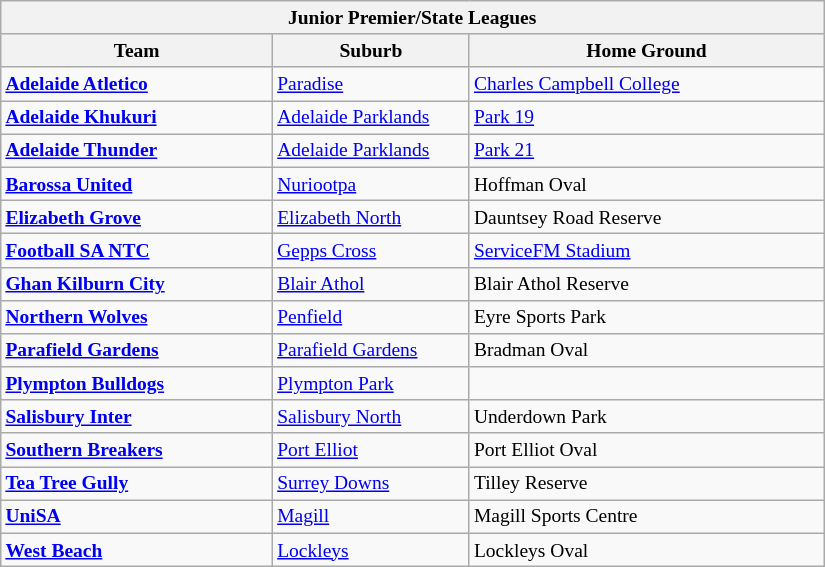<table class="wikitable" style="text-align:left; font-size: 13px">
<tr>
<th colspan="3">Junior Premier/State Leagues</th>
</tr>
<tr>
<th style="width:175px">Team</th>
<th style="width:125px">Suburb</th>
<th style="width:230px">Home Ground</th>
</tr>
<tr>
<td><strong><a href='#'>Adelaide Atletico</a></strong></td>
<td><a href='#'>Paradise</a></td>
<td><a href='#'>Charles Campbell College</a></td>
</tr>
<tr>
<td><strong><a href='#'>Adelaide Khukuri</a></strong></td>
<td><a href='#'>Adelaide Parklands</a></td>
<td><a href='#'>Park 19</a></td>
</tr>
<tr>
<td><strong><a href='#'>Adelaide Thunder</a></strong></td>
<td><a href='#'>Adelaide Parklands</a></td>
<td><a href='#'>Park 21</a></td>
</tr>
<tr>
<td><strong><a href='#'>Barossa United</a></strong></td>
<td><a href='#'>Nuriootpa</a></td>
<td>Hoffman Oval</td>
</tr>
<tr>
<td><strong><a href='#'>Elizabeth Grove</a></strong></td>
<td><a href='#'>Elizabeth North</a></td>
<td>Dauntsey Road Reserve</td>
</tr>
<tr>
<td><strong><a href='#'>Football SA NTC</a></strong></td>
<td><a href='#'>Gepps Cross</a></td>
<td><a href='#'>ServiceFM Stadium</a></td>
</tr>
<tr>
<td><strong><a href='#'>Ghan Kilburn City</a></strong></td>
<td><a href='#'>Blair Athol</a></td>
<td>Blair Athol Reserve</td>
</tr>
<tr>
<td><strong><a href='#'>Northern Wolves</a></strong></td>
<td><a href='#'>Penfield</a></td>
<td>Eyre Sports Park</td>
</tr>
<tr>
<td><strong><a href='#'>Parafield Gardens</a></strong></td>
<td><a href='#'>Parafield Gardens</a></td>
<td>Bradman Oval</td>
</tr>
<tr>
<td><strong><a href='#'>Plympton Bulldogs</a></strong></td>
<td><a href='#'>Plympton Park</a></td>
<td></td>
</tr>
<tr>
<td><strong><a href='#'>Salisbury Inter</a></strong></td>
<td><a href='#'>Salisbury North</a></td>
<td>Underdown Park</td>
</tr>
<tr>
<td><strong><a href='#'>Southern Breakers</a></strong></td>
<td><a href='#'>Port Elliot</a></td>
<td>Port Elliot Oval</td>
</tr>
<tr>
<td><strong><a href='#'>Tea Tree Gully</a></strong></td>
<td><a href='#'>Surrey Downs</a></td>
<td>Tilley Reserve</td>
</tr>
<tr>
<td><strong><a href='#'>UniSA</a></strong></td>
<td><a href='#'>Magill</a></td>
<td>Magill Sports Centre</td>
</tr>
<tr>
<td><strong><a href='#'>West Beach</a></strong></td>
<td><a href='#'>Lockleys</a></td>
<td>Lockleys Oval</td>
</tr>
</table>
